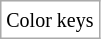<table class="wikitable" style="border:none">
<tr>
<td style="background:white;"><small>Color keys</small><br>





</td>
</tr>
</table>
